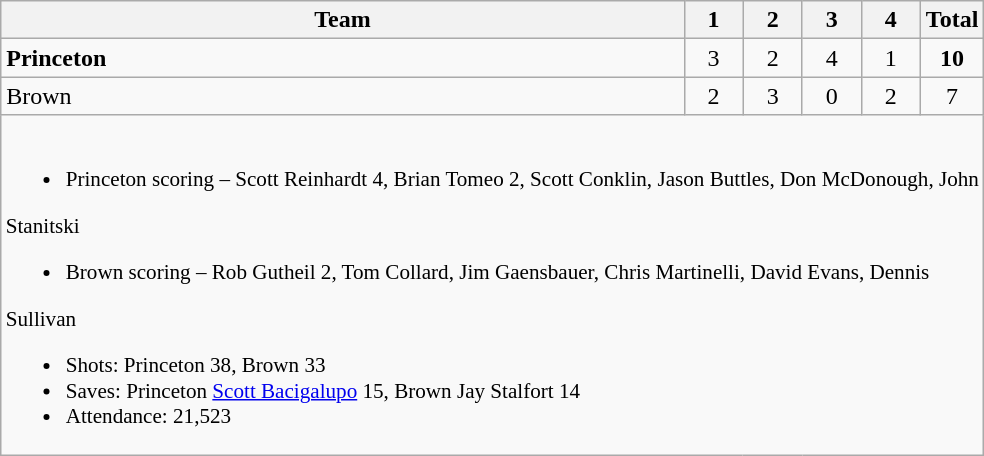<table class="wikitable" style="text-align:center; max-width:45em">
<tr>
<th>Team</th>
<th style="width:2em">1</th>
<th style="width:2em">2</th>
<th style="width:2em">3</th>
<th style="width:2em">4</th>
<th style="width:2em">Total</th>
</tr>
<tr>
<td style="text-align:left"><strong>Princeton</strong></td>
<td>3</td>
<td>2</td>
<td>4</td>
<td>1</td>
<td><strong>10</strong></td>
</tr>
<tr>
<td style="text-align:left">Brown</td>
<td>2</td>
<td>3</td>
<td>0</td>
<td>2</td>
<td>7</td>
</tr>
<tr>
<td colspan=6 style="text-align:left; font-size:88%;"><br><ul><li>Princeton scoring – Scott Reinhardt 4, Brian Tomeo 2, Scott Conklin, Jason Buttles, Don McDonough, John</li></ul>Stanitski<ul><li>Brown scoring – Rob Gutheil 2, Tom Collard, Jim Gaensbauer, Chris Martinelli, David Evans, Dennis</li></ul>Sullivan<ul><li>Shots: Princeton 38, Brown 33</li><li>Saves: Princeton <a href='#'>Scott Bacigalupo</a> 15, Brown Jay Stalfort 14</li><li>Attendance: 21,523</li></ul></td>
</tr>
</table>
